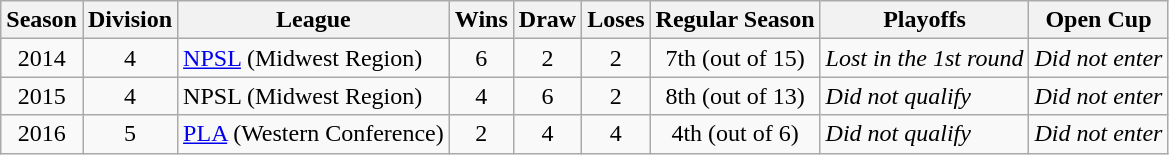<table class="wikitable">
<tr>
<th>Season</th>
<th>Division</th>
<th>League</th>
<th>Wins</th>
<th>Draw</th>
<th>Loses</th>
<th>Regular Season</th>
<th>Playoffs</th>
<th>Open Cup</th>
</tr>
<tr>
<td align=center>2014</td>
<td align=center>4</td>
<td><a href='#'>NPSL</a> (Midwest Region)</td>
<td align=center>6</td>
<td align=center>2</td>
<td align=center>2</td>
<td align=center>7th (out of 15)</td>
<td><em>Lost in the 1st round</em></td>
<td><em>Did not enter</em></td>
</tr>
<tr>
<td align=center>2015</td>
<td align=center>4</td>
<td>NPSL (Midwest Region)</td>
<td align=center>4</td>
<td align=center>6</td>
<td align=center>2</td>
<td align=center>8th (out of 13)</td>
<td><em>Did not qualify</em></td>
<td><em>Did not enter</em></td>
</tr>
<tr>
<td align=center>2016</td>
<td align=center>5</td>
<td><a href='#'>PLA</a> (Western Conference)</td>
<td align=center>2</td>
<td align=center>4</td>
<td align=center>4</td>
<td align=center>4th (out of 6)</td>
<td><em>Did not qualify</em></td>
<td><em>Did not enter</em></td>
</tr>
</table>
